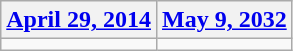<table class=wikitable>
<tr>
<th><a href='#'>April 29, 2014</a></th>
<th><a href='#'>May 9, 2032</a></th>
</tr>
<tr>
<td></td>
<td></td>
</tr>
</table>
